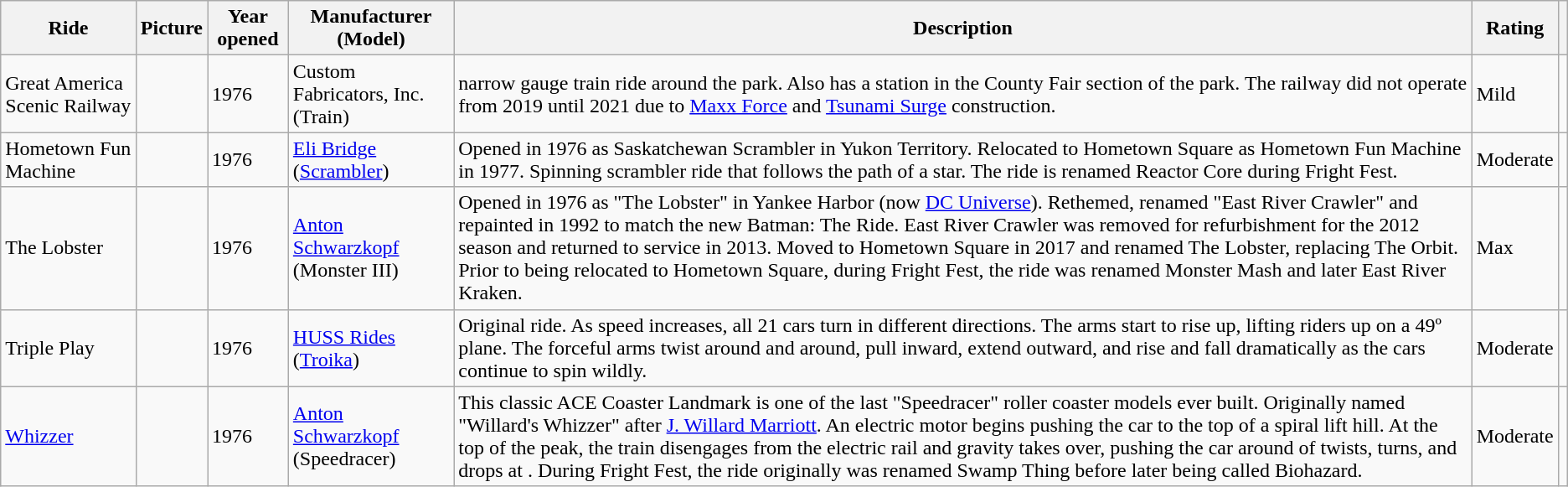<table class="wikitable sortable">
<tr>
<th>Ride</th>
<th>Picture</th>
<th>Year opened</th>
<th>Manufacturer<br>(Model)</th>
<th>Description</th>
<th>Rating</th>
<th></th>
</tr>
<tr>
<td>Great America Scenic Railway</td>
<td></td>
<td>1976</td>
<td>Custom Fabricators, Inc.<br>(Train)</td>
<td> narrow gauge train ride around the park. Also has a station in the County Fair section of the park. The railway did not operate from 2019 until 2021 due to <a href='#'>Maxx Force</a> and <a href='#'>Tsunami Surge</a> construction.</td>
<td>Mild</td>
<td></td>
</tr>
<tr>
<td>Hometown Fun Machine</td>
<td></td>
<td>1976</td>
<td><a href='#'>Eli Bridge</a><br>(<a href='#'>Scrambler</a>)</td>
<td>Opened in 1976 as Saskatchewan Scrambler in Yukon Territory. Relocated to Hometown Square as Hometown Fun Machine in 1977. Spinning scrambler ride that follows the path of a star. The ride is renamed Reactor Core during Fright Fest.</td>
<td>Moderate</td>
<td></td>
</tr>
<tr>
<td>The Lobster</td>
<td></td>
<td>1976</td>
<td><a href='#'>Anton Schwarzkopf</a> (Monster III)</td>
<td>Opened in 1976 as "The Lobster" in Yankee Harbor (now <a href='#'>DC Universe</a>). Rethemed, renamed "East River Crawler" and repainted in 1992 to match the new Batman: The Ride. East River Crawler was removed for refurbishment for the 2012 season and returned to service in 2013. Moved to Hometown Square in 2017 and renamed The Lobster, replacing The Orbit. Prior to being relocated to Hometown Square, during Fright Fest, the ride was renamed Monster Mash and later East River Kraken.</td>
<td>Max</td>
<td></td>
</tr>
<tr>
<td>Triple Play</td>
<td></td>
<td>1976</td>
<td><a href='#'>HUSS Rides</a><br>(<a href='#'>Troika</a>)</td>
<td>Original ride. As speed increases, all 21 cars turn in different directions. The arms start to rise up, lifting riders up on a 49º plane. The forceful arms twist around and around, pull inward, extend outward, and rise and fall dramatically as the cars continue to spin wildly.</td>
<td>Moderate</td>
<td></td>
</tr>
<tr>
<td><a href='#'>Whizzer</a></td>
<td></td>
<td>1976</td>
<td><a href='#'>Anton Schwarzkopf</a><br>(Speedracer)</td>
<td>This classic ACE Coaster Landmark is one of the last "Speedracer" roller coaster models ever built. Originally named "Willard's Whizzer" after <a href='#'>J. Willard Marriott</a>. An electric motor begins pushing the car to the top of a  spiral lift hill. At the top of the peak, the train disengages from the electric rail and gravity takes over, pushing the car around  of twists, turns, and drops at . During Fright Fest, the ride originally was renamed Swamp Thing before later being called Biohazard.</td>
<td>Moderate</td>
<td></td>
</tr>
</table>
